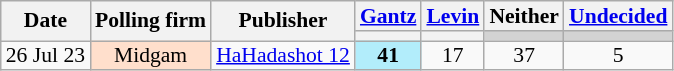<table class="wikitable sortable" style="text-align:center; font-size:90%; line-height:13px">
<tr>
<th rowspan=2>Date</th>
<th rowspan=2>Polling firm</th>
<th rowspan=2>Publisher</th>
<th><a href='#'>Gantz</a></th>
<th><a href='#'>Levin</a></th>
<th>Neither</th>
<th><a href='#'>Undecided</a></th>
</tr>
<tr>
<th style=background:></th>
<th style=background:></th>
<th style=background:#d3d3d3></th>
<th style=background:#d3d3d3></th>
</tr>
<tr>
<td data-sort-value=2023-07-26>26 Jul 23</td>
<td style=background:#FFDFCC>Midgam</td>
<td><a href='#'>HaHadashot 12</a></td>
<td style=background:#B2EDFB><strong>41</strong>	</td>
<td>17					</td>
<td>37					</td>
<td>5					</td>
</tr>
</table>
